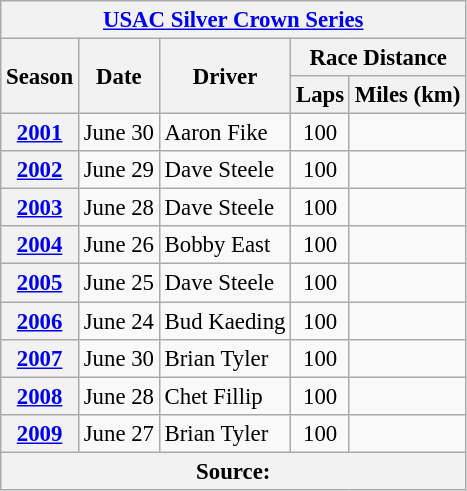<table class="wikitable" style="font-size: 95%;">
<tr>
<th colspan="5"><a href='#'>USAC Silver Crown Series</a></th>
</tr>
<tr>
<th rowspan="2">Season</th>
<th rowspan="2">Date</th>
<th rowspan="2">Driver</th>
<th colspan="2">Race Distance</th>
</tr>
<tr>
<th>Laps</th>
<th>Miles (km)</th>
</tr>
<tr>
<th><a href='#'>2001</a></th>
<td>June 30</td>
<td>Aaron Fike</td>
<td align="center">100</td>
<td align="center"></td>
</tr>
<tr>
<th><a href='#'>2002</a></th>
<td>June 29</td>
<td>Dave Steele</td>
<td align="center">100</td>
<td align="center"></td>
</tr>
<tr>
<th><a href='#'>2003</a></th>
<td>June 28</td>
<td>Dave Steele</td>
<td align="center">100</td>
<td align="center"></td>
</tr>
<tr>
<th><a href='#'>2004</a></th>
<td>June 26</td>
<td>Bobby East</td>
<td align="center">100</td>
<td align="center"></td>
</tr>
<tr>
<th><a href='#'>2005</a></th>
<td>June 25</td>
<td>Dave Steele</td>
<td align="center">100</td>
<td align="center"></td>
</tr>
<tr>
<th><a href='#'>2006</a></th>
<td>June 24</td>
<td>Bud Kaeding</td>
<td align="center">100</td>
<td align="center"></td>
</tr>
<tr>
<th><a href='#'>2007</a></th>
<td>June 30</td>
<td>Brian Tyler</td>
<td align="center">100</td>
<td align="center"></td>
</tr>
<tr>
<th><a href='#'>2008</a></th>
<td>June 28</td>
<td>Chet Fillip</td>
<td align="center">100</td>
<td align="center"></td>
</tr>
<tr>
<th><a href='#'>2009</a></th>
<td>June 27</td>
<td>Brian Tyler</td>
<td align="center">100</td>
<td align="center"></td>
</tr>
<tr>
<th colspan="5">Source:</th>
</tr>
</table>
